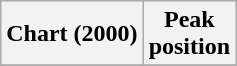<table class="wikitable plainrowheaders" style="text-align:center">
<tr>
<th scope="col">Chart (2000)</th>
<th scope="col">Peak<br>position</th>
</tr>
<tr>
</tr>
</table>
